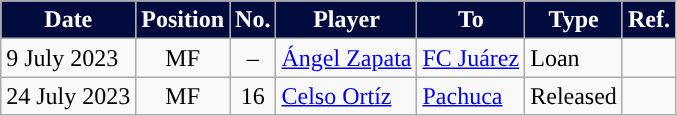<table class="wikitable plainrowheaders sortable">
<tr>
<th style="background:#020B3E; color:#FFFFFF; ">Date</th>
<th style="background:#020B3E; color:#FFFFFF; ">Position</th>
<th style="background:#020B3E; color:#FFFFFF; ">No.</th>
<th style="background:#020B3E; color:#FFFFFF; ">Player</th>
<th style="background:#020B3E; color:#FFFFFF; ">To</th>
<th style="background:#020B3E; color:#FFFFFF; ">Type</th>
<th style="background:#020B3E; color:#FFFFFF; ">Ref.</th>
</tr>
<tr>
<td>9 July 2023</td>
<td style="text-align:center;">MF</td>
<td style="text-align:center;">–</td>
<td style="text-align:left;"> <a href='#'>Ángel Zapata</a></td>
<td style="text-align:left;"> <a href='#'>FC Juárez</a></td>
<td>Loan</td>
<td></td>
</tr>
<tr>
<td>24 July 2023</td>
<td style="text-align:center;">MF</td>
<td style="text-align:center;">16</td>
<td style="text-align:left;"> <a href='#'>Celso Ortíz</a></td>
<td style="text-align:left;"> <a href='#'>Pachuca</a></td>
<td>Released</td>
<td></td>
</tr>
</table>
